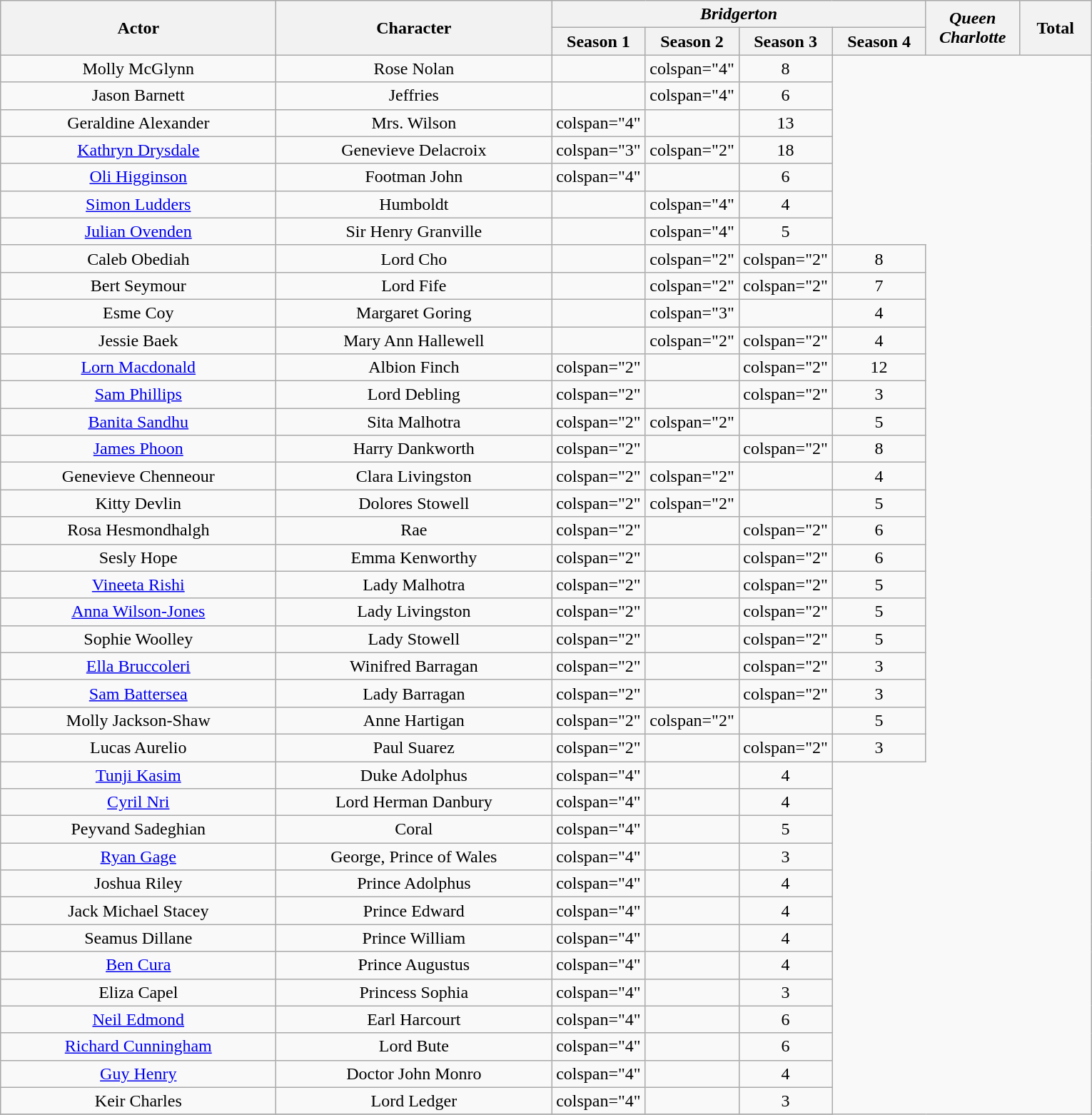<table class="wikitable" style="text-align:center;">
<tr>
<th rowspan="2" style="width:250px;">Actor</th>
<th rowspan="2" style="width:250px;">Character</th>
<th colspan="4"><em>Bridgerton</em></th>
<th rowspan="2" style="width:80px;"><em>Queen Charlotte</em></th>
<th rowspan="2" style="width:60px;">Total</th>
</tr>
<tr>
<th style="width:80px;">Season 1</th>
<th style="width:80px;">Season 2</th>
<th style="width:80px;">Season 3</th>
<th style="width:80px;">Season 4</th>
</tr>
<tr>
<td>Molly McGlynn</td>
<td>Rose Nolan</td>
<td></td>
<td>colspan="4" </td>
<td>8</td>
</tr>
<tr>
<td>Jason Barnett</td>
<td>Jeffries</td>
<td></td>
<td>colspan="4" </td>
<td>6</td>
</tr>
<tr>
<td>Geraldine Alexander</td>
<td>Mrs. Wilson</td>
<td>colspan="4" </td>
<td></td>
<td>13</td>
</tr>
<tr>
<td><a href='#'>Kathryn Drysdale</a></td>
<td>Genevieve Delacroix</td>
<td>colspan="3" </td>
<td>colspan="2" </td>
<td>18</td>
</tr>
<tr>
<td><a href='#'>Oli Higginson</a></td>
<td>Footman John</td>
<td>colspan="4" </td>
<td></td>
<td>6</td>
</tr>
<tr>
<td><a href='#'>Simon Ludders</a></td>
<td>Humboldt</td>
<td></td>
<td>colspan="4" </td>
<td>4</td>
</tr>
<tr>
<td><a href='#'>Julian Ovenden</a></td>
<td>Sir Henry Granville</td>
<td></td>
<td>colspan="4" </td>
<td>5</td>
</tr>
<tr>
<td>Caleb Obediah</td>
<td>Lord Cho</td>
<td></td>
<td>colspan="2" </td>
<td>colspan="2" </td>
<td>8</td>
</tr>
<tr>
<td>Bert Seymour</td>
<td>Lord Fife</td>
<td></td>
<td>colspan="2" </td>
<td>colspan="2" </td>
<td>7</td>
</tr>
<tr>
<td>Esme Coy</td>
<td>Margaret Goring</td>
<td></td>
<td>colspan="3" </td>
<td></td>
<td>4</td>
</tr>
<tr>
<td>Jessie Baek</td>
<td>Mary Ann Hallewell</td>
<td></td>
<td>colspan="2" </td>
<td>colspan="2" </td>
<td>4</td>
</tr>
<tr>
<td><a href='#'>Lorn Macdonald</a></td>
<td>Albion Finch</td>
<td>colspan="2" </td>
<td></td>
<td>colspan="2" </td>
<td>12</td>
</tr>
<tr>
<td><a href='#'>Sam Phillips</a></td>
<td>Lord Debling</td>
<td>colspan="2" </td>
<td></td>
<td>colspan="2" </td>
<td>3</td>
</tr>
<tr>
<td><a href='#'>Banita Sandhu</a></td>
<td>Sita Malhotra</td>
<td>colspan="2" </td>
<td>colspan="2" </td>
<td></td>
<td>5</td>
</tr>
<tr>
<td><a href='#'>James Phoon</a></td>
<td>Harry Dankworth</td>
<td>colspan="2" </td>
<td></td>
<td>colspan="2" </td>
<td>8</td>
</tr>
<tr>
<td>Genevieve Chenneour</td>
<td>Clara Livingston</td>
<td>colspan="2" </td>
<td>colspan="2" </td>
<td></td>
<td>4</td>
</tr>
<tr>
<td>Kitty Devlin</td>
<td>Dolores Stowell</td>
<td>colspan="2" </td>
<td>colspan="2" </td>
<td></td>
<td>5</td>
</tr>
<tr>
<td>Rosa Hesmondhalgh</td>
<td>Rae</td>
<td>colspan="2" </td>
<td></td>
<td>colspan="2" </td>
<td>6</td>
</tr>
<tr>
<td>Sesly Hope</td>
<td>Emma Kenworthy</td>
<td>colspan="2" </td>
<td></td>
<td>colspan="2" </td>
<td>6</td>
</tr>
<tr>
<td><a href='#'>Vineeta Rishi</a></td>
<td>Lady Malhotra</td>
<td>colspan="2" </td>
<td></td>
<td>colspan="2" </td>
<td>5</td>
</tr>
<tr>
<td><a href='#'>Anna Wilson-Jones</a></td>
<td>Lady Livingston</td>
<td>colspan="2" </td>
<td></td>
<td>colspan="2" </td>
<td>5</td>
</tr>
<tr>
<td>Sophie Woolley</td>
<td>Lady Stowell</td>
<td>colspan="2" </td>
<td></td>
<td>colspan="2" </td>
<td>5</td>
</tr>
<tr>
<td><a href='#'>Ella Bruccoleri</a></td>
<td>Winifred Barragan</td>
<td>colspan="2" </td>
<td></td>
<td>colspan="2" </td>
<td>3</td>
</tr>
<tr>
<td><a href='#'>Sam Battersea</a></td>
<td>Lady Barragan</td>
<td>colspan="2" </td>
<td></td>
<td>colspan="2" </td>
<td>3</td>
</tr>
<tr>
<td>Molly Jackson-Shaw</td>
<td>Anne Hartigan</td>
<td>colspan="2" </td>
<td>colspan="2" </td>
<td></td>
<td>5</td>
</tr>
<tr>
<td>Lucas Aurelio</td>
<td>Paul Suarez</td>
<td>colspan="2" </td>
<td></td>
<td>colspan="2" </td>
<td>3</td>
</tr>
<tr>
<td><a href='#'>Tunji Kasim</a></td>
<td>Duke Adolphus</td>
<td>colspan="4" </td>
<td></td>
<td>4</td>
</tr>
<tr>
<td><a href='#'>Cyril Nri</a></td>
<td>Lord Herman Danbury</td>
<td>colspan="4" </td>
<td></td>
<td>4</td>
</tr>
<tr>
<td>Peyvand Sadeghian</td>
<td>Coral</td>
<td>colspan="4" </td>
<td></td>
<td>5</td>
</tr>
<tr>
<td><a href='#'>Ryan Gage</a></td>
<td>George, Prince of Wales</td>
<td>colspan="4" </td>
<td></td>
<td>3</td>
</tr>
<tr>
<td>Joshua Riley</td>
<td>Prince Adolphus</td>
<td>colspan="4" </td>
<td></td>
<td>4</td>
</tr>
<tr>
<td>Jack Michael Stacey</td>
<td>Prince Edward</td>
<td>colspan="4" </td>
<td></td>
<td>4</td>
</tr>
<tr>
<td>Seamus Dillane</td>
<td>Prince William</td>
<td>colspan="4" </td>
<td></td>
<td>4</td>
</tr>
<tr>
<td><a href='#'>Ben Cura</a></td>
<td>Prince Augustus</td>
<td>colspan="4" </td>
<td></td>
<td>4</td>
</tr>
<tr>
<td>Eliza Capel</td>
<td>Princess Sophia</td>
<td>colspan="4" </td>
<td></td>
<td>3</td>
</tr>
<tr>
<td><a href='#'>Neil Edmond</a></td>
<td>Earl Harcourt</td>
<td>colspan="4" </td>
<td></td>
<td>6</td>
</tr>
<tr>
<td><a href='#'>Richard Cunningham</a></td>
<td>Lord Bute</td>
<td>colspan="4" </td>
<td></td>
<td>6</td>
</tr>
<tr>
<td><a href='#'>Guy Henry</a></td>
<td>Doctor John Monro</td>
<td>colspan="4" </td>
<td></td>
<td>4</td>
</tr>
<tr>
<td>Keir Charles</td>
<td>Lord Ledger</td>
<td>colspan="4" </td>
<td></td>
<td>3</td>
</tr>
<tr>
</tr>
</table>
